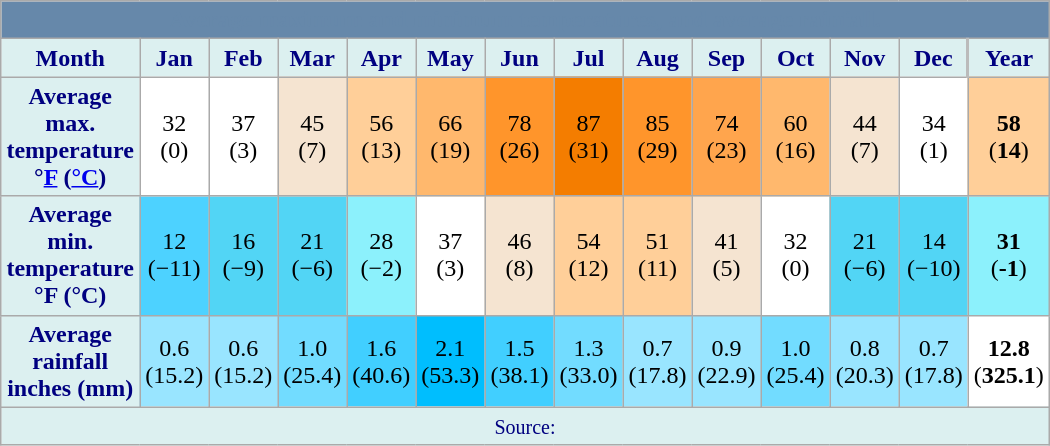<table class="wikitable collapsible" style="width:700px;">
<tr>
<th colspan= "14" style="background: #6688AA; color: #6688AA"><span> Average maximum and minimum temperatures, and average rainfall.</span></th>
</tr>
<tr style="text-align:center;">
<th style="background:#dcf0f0; color:navy; height:17px;">Month</th>
<th style="background:#dcf0f0; color:navy;">Jan</th>
<th style="background:#dcf0f0; color:navy;">Feb</th>
<th style="background:#dcf0f0; color:navy;">Mar</th>
<th style="background:#dcf0f0; color:navy;">Apr</th>
<th style="background:#dcf0f0; color:navy;">May</th>
<th style="background:#dcf0f0; color:navy;">Jun</th>
<th style="background:#dcf0f0; color:navy;">Jul</th>
<th style="background:#dcf0f0; color:navy;">Aug</th>
<th style="background:#dcf0f0; color:navy;">Sep</th>
<th style="background:#dcf0f0; color:navy;">Oct</th>
<th style="background:#dcf0f0; color:navy;">Nov</th>
<th style="background:#dcf0f0; color:navy;">Dec</th>
<th style="background:#dcf0f0; color:navy; border-left:2px solid #bbb;"><strong>Year</strong></th>
</tr>
<tr style="text-align:center;">
<th style="background:#dcf0f0; color:navy; height:16px;">Average max. temperature °<a href='#'>F</a> (<a href='#'>°C</a>)</th>
<td style="background:#fff;">32<br>(0)</td>
<td style="background:#fff;">37<br>(3)</td>
<td style="background: #F5E4D1;">45<br>(7)</td>
<td style="background: #FFCF99;">56<br>(13)</td>
<td style="background: #FFB86D;">66<br>(19)</td>
<td style="background: #FF952B;">78<br>(26)</td>
<td style="background: #F47D00;">87<br>(31)</td>
<td style="background: #FF952B;">85<br>(29)</td>
<td style="background: #FFA54D;">74<br>(23)</td>
<td style="background: #FFB86D;">60<br>(16)</td>
<td style="background: #F5E4D1;">44<br>(7)</td>
<td style="background:#fff;">34<br>(1)</td>
<td style="background: #FFCF99;"><strong>58</strong><br>(<strong>14</strong>)</td>
</tr>
<tr style="text-align:center;">
<th style="background:#dcf0f0; color:navy;">Average min. temperature<br>°F (°C)</th>
<td style="background: #4DD2FF;">12<br>(−11)</td>
<td style="background: #52D5F5;">16<br>(−9)</td>
<td style="background: #52D5F5;">21<br>(−6)</td>
<td style="background: #8CF1FC;">28<br>(−2)</td>
<td style="background:#fff;">37<br>(3)</td>
<td style="background: #F5E4D1;">46<br>(8)</td>
<td style="background: #FFCF99;">54<br>(12)</td>
<td style="background: #FFCF99;">51<br>(11)</td>
<td style="background: #F5E4D1;">41<br>(5)</td>
<td style="background:#fff;">32<br>(0)</td>
<td style="background: #52D5F5;">21<br>(−6)</td>
<td style="background: #52D5F5;">14<br>(−10)</td>
<td style="background: #8CF1FC;"><strong>31</strong><br>(<strong>-1</strong>)</td>
</tr>
<tr style="text-align:center;">
<th style="background:#dcf0f0; color:navy;">Average rainfall<br>inches (mm)</th>
<td style="background: #99E5FF;">0.6<br>(15.2)</td>
<td style="background: #99E5FF;">0.6<br>(15.2)</td>
<td style="background: #72DCFF;">1.0<br>(25.4)</td>
<td style="background: #41CFFF;">1.6<br>(40.6)</td>
<td style="background: #00BEFE;">2.1<br>(53.3)</td>
<td style="background: #41CFFF;">1.5<br>(38.1)</td>
<td style="background: #72DCFF;">1.3<br>(33.0)</td>
<td style="background: #99E5FF;">0.7<br>(17.8)</td>
<td style="background: #99E5FF;">0.9<br>(22.9)</td>
<td style="background: #72DCFF;">1.0<br>(25.4)</td>
<td style="background: #99E5FF;">0.8<br>(20.3)</td>
<td style="background: #99E5FF;">0.7<br>(17.8)</td>
<td style="background:#fff;"><strong>12.8</strong><br>(<strong>325.1</strong>)</td>
</tr>
<tr>
<td colspan="14" style="background:#dcf0f0; color:navy; text-align:center;"><small>Source:</small></td>
</tr>
</table>
